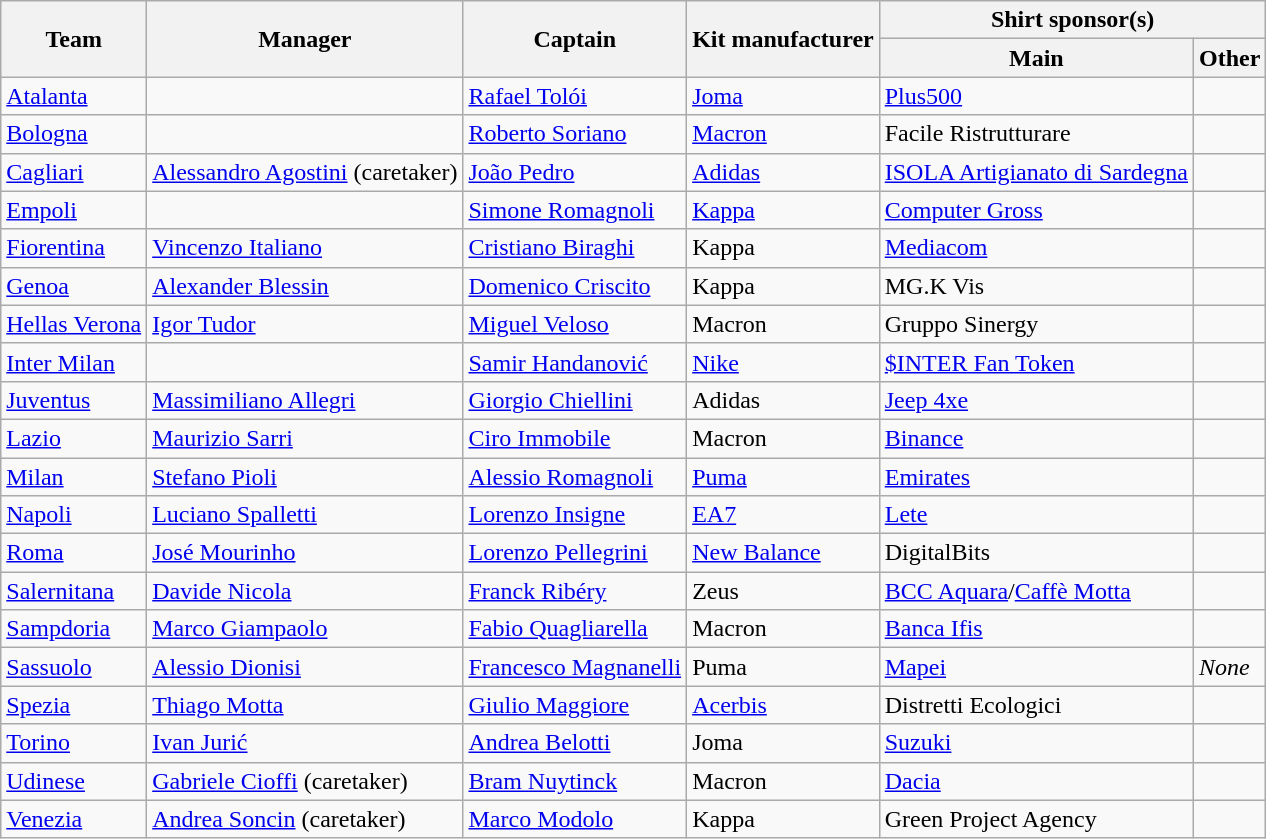<table class="wikitable">
<tr>
<th rowspan="2">Team</th>
<th rowspan="2">Manager</th>
<th rowspan="2">Captain</th>
<th rowspan="2">Kit manufacturer</th>
<th colspan="2">Shirt sponsor(s)</th>
</tr>
<tr>
<th>Main</th>
<th>Other</th>
</tr>
<tr>
<td><a href='#'>Atalanta</a></td>
<td></td>
<td> <a href='#'>Rafael Tolói</a></td>
<td><a href='#'>Joma</a></td>
<td><a href='#'>Plus500</a></td>
<td></td>
</tr>
<tr>
<td><a href='#'>Bologna</a></td>
<td></td>
<td> <a href='#'>Roberto Soriano</a></td>
<td><a href='#'>Macron</a></td>
<td>Facile Ristrutturare</td>
<td></td>
</tr>
<tr>
<td><a href='#'>Cagliari</a></td>
<td> <a href='#'>Alessandro Agostini</a> (caretaker)</td>
<td> <a href='#'>João Pedro</a></td>
<td><a href='#'>Adidas</a></td>
<td><a href='#'>ISOLA Artigianato di Sardegna</a></td>
<td></td>
</tr>
<tr>
<td><a href='#'>Empoli</a></td>
<td></td>
<td> <a href='#'>Simone Romagnoli</a></td>
<td><a href='#'>Kappa</a></td>
<td><a href='#'>Computer Gross</a></td>
<td></td>
</tr>
<tr>
<td><a href='#'>Fiorentina</a></td>
<td> <a href='#'>Vincenzo Italiano</a></td>
<td> <a href='#'>Cristiano Biraghi</a></td>
<td>Kappa</td>
<td><a href='#'>Mediacom</a></td>
<td></td>
</tr>
<tr>
<td><a href='#'>Genoa</a></td>
<td> <a href='#'>Alexander Blessin</a></td>
<td> <a href='#'>Domenico Criscito</a></td>
<td>Kappa</td>
<td>MG.K Vis</td>
<td></td>
</tr>
<tr>
<td><a href='#'>Hellas Verona</a></td>
<td> <a href='#'>Igor Tudor</a></td>
<td> <a href='#'>Miguel Veloso</a></td>
<td>Macron</td>
<td>Gruppo Sinergy</td>
<td></td>
</tr>
<tr>
<td><a href='#'>Inter Milan</a></td>
<td></td>
<td> <a href='#'>Samir Handanović</a></td>
<td><a href='#'>Nike</a></td>
<td><a href='#'>$INTER Fan Token</a></td>
<td></td>
</tr>
<tr>
<td><a href='#'>Juventus</a></td>
<td> <a href='#'>Massimiliano Allegri</a></td>
<td> <a href='#'>Giorgio Chiellini</a></td>
<td>Adidas</td>
<td><a href='#'>Jeep 4xe</a></td>
<td></td>
</tr>
<tr>
<td><a href='#'>Lazio</a></td>
<td> <a href='#'>Maurizio Sarri</a></td>
<td> <a href='#'>Ciro Immobile</a></td>
<td>Macron</td>
<td><a href='#'>Binance</a></td>
<td></td>
</tr>
<tr>
<td><a href='#'>Milan</a></td>
<td> <a href='#'>Stefano Pioli</a></td>
<td> <a href='#'>Alessio Romagnoli</a></td>
<td><a href='#'>Puma</a></td>
<td><a href='#'>Emirates</a></td>
<td></td>
</tr>
<tr>
<td><a href='#'>Napoli</a></td>
<td> <a href='#'>Luciano Spalletti</a></td>
<td> <a href='#'>Lorenzo Insigne</a></td>
<td><a href='#'>EA7</a></td>
<td><a href='#'>Lete</a></td>
<td></td>
</tr>
<tr>
<td><a href='#'>Roma</a></td>
<td> <a href='#'>José Mourinho</a></td>
<td> <a href='#'>Lorenzo Pellegrini</a></td>
<td><a href='#'>New Balance</a></td>
<td>DigitalBits</td>
<td></td>
</tr>
<tr>
<td><a href='#'>Salernitana</a></td>
<td> <a href='#'>Davide Nicola</a></td>
<td> <a href='#'>Franck Ribéry</a></td>
<td>Zeus</td>
<td><a href='#'>BCC Aquara</a>/<a href='#'>Caffè Motta</a></td>
<td></td>
</tr>
<tr>
<td><a href='#'>Sampdoria</a></td>
<td> <a href='#'>Marco Giampaolo</a></td>
<td> <a href='#'>Fabio Quagliarella</a></td>
<td>Macron</td>
<td><a href='#'>Banca Ifis</a></td>
<td></td>
</tr>
<tr>
<td><a href='#'>Sassuolo</a></td>
<td> <a href='#'>Alessio Dionisi</a></td>
<td> <a href='#'>Francesco Magnanelli</a></td>
<td>Puma</td>
<td><a href='#'>Mapei</a></td>
<td><em>None</em></td>
</tr>
<tr>
<td><a href='#'>Spezia</a></td>
<td> <a href='#'>Thiago Motta</a></td>
<td> <a href='#'>Giulio Maggiore</a></td>
<td><a href='#'>Acerbis</a></td>
<td>Distretti Ecologici</td>
<td></td>
</tr>
<tr>
<td><a href='#'>Torino</a></td>
<td> <a href='#'>Ivan Jurić</a></td>
<td> <a href='#'>Andrea Belotti</a></td>
<td>Joma</td>
<td><a href='#'>Suzuki</a></td>
<td></td>
</tr>
<tr>
<td><a href='#'>Udinese</a></td>
<td> <a href='#'>Gabriele Cioffi</a> (caretaker)</td>
<td> <a href='#'>Bram Nuytinck</a></td>
<td>Macron</td>
<td><a href='#'>Dacia</a></td>
<td></td>
</tr>
<tr>
<td><a href='#'>Venezia</a></td>
<td> <a href='#'>Andrea Soncin</a> (caretaker)</td>
<td> <a href='#'>Marco Modolo</a></td>
<td>Kappa</td>
<td>Green Project Agency</td>
<td></td>
</tr>
</table>
